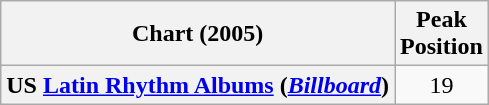<table class="wikitable plainrowheaders" style="text-align:center;">
<tr>
<th scope="col">Chart (2005)</th>
<th scope="col">Peak <br> Position</th>
</tr>
<tr>
<th scope="row">US <a href='#'>Latin Rhythm Albums</a> (<em><a href='#'>Billboard</a></em>)</th>
<td style="text-align:center;">19</td>
</tr>
</table>
